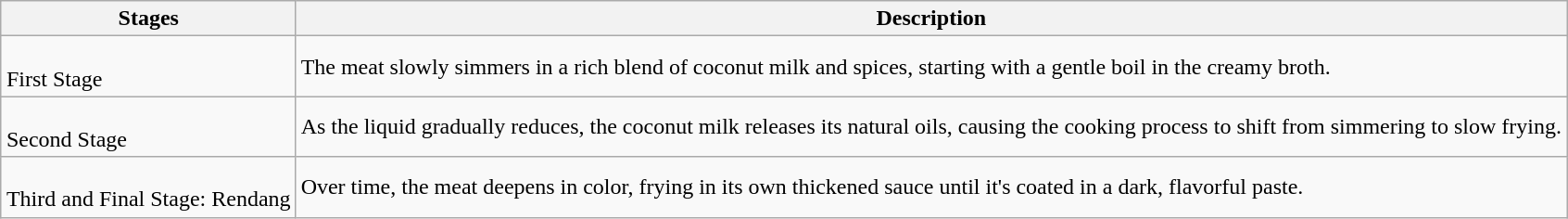<table class="wikitable" style="margin: 1em auto;">
<tr>
<th>Stages</th>
<th>Description</th>
</tr>
<tr>
<td><br> First Stage</td>
<td>The meat slowly simmers in a rich blend of coconut milk and spices, starting with a gentle boil in the creamy broth.</td>
</tr>
<tr>
<td><br> Second Stage</td>
<td>As the liquid gradually reduces, the coconut milk releases its natural oils, causing the cooking process to shift from simmering to slow frying.</td>
</tr>
<tr>
<td><br> Third and Final Stage: Rendang</td>
<td>Over time, the meat deepens in color, frying in its own thickened sauce until it's coated in a dark, flavorful paste.</td>
</tr>
</table>
